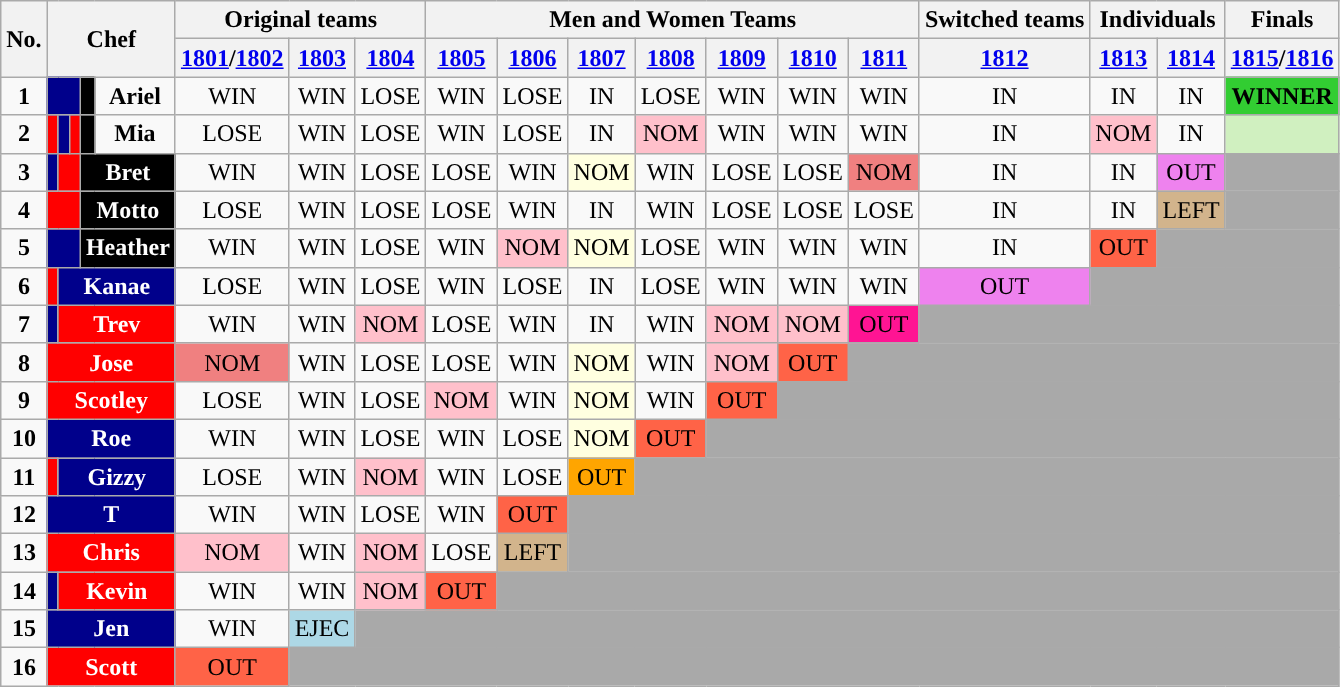<table class="wikitable plainrowheaders" style="text-align:center">
<tr>
<th rowspan="2">No.</th>
<th colspan="5" rowspan="2">Chef</th>
<th scope="col" colspan="3">Original teams</th>
<th scope="col" colspan="7">Men and Women Teams</th>
<th scope="col" colspan="1">Switched teams</th>
<th scope="col" colspan="2">Individuals</th>
<th scope="col" colspan="1">Finals</th>
</tr>
<tr>
<th scope="col"><a href='#'>1801</a>/<a href='#'>1802</a></th>
<th scope="col"><a href='#'>1803</a></th>
<th scope="col"><a href='#'>1804</a></th>
<th scope="col"><a href='#'>1805</a></th>
<th scope="col"><a href='#'>1806</a></th>
<th scope="col"><a href='#'>1807</a></th>
<th scope="col"><a href='#'>1808</a></th>
<th scope="col"><a href='#'>1809</a></th>
<th scope="col"><a href='#'>1810</a></th>
<th scope="col"><a href='#'>1811</a></th>
<th scope="col"><a href='#'>1812</a></th>
<th scope="col"><a href='#'>1813</a></th>
<th scoope="col"><a href='#'>1814</a></th>
<th colspan="2"><a href='#'>1815</a>/<a href='#'>1816</a></th>
</tr>
<tr>
<td scope="row"><strong>1</strong></td>
<td style="background:darkblue; color:#fff;" colspan="3"></td>
<td style="background:black; color:#fff;" colspan="1"></td>
<td style="color:black;"><strong>Ariel</strong></td>
<td>WIN</td>
<td>WIN</td>
<td>LOSE</td>
<td>WIN</td>
<td>LOSE</td>
<td>IN</td>
<td>LOSE</td>
<td>WIN</td>
<td>WIN</td>
<td>WIN</td>
<td>IN</td>
<td>IN</td>
<td>IN</td>
<td style="background:limegreen;"><strong>WINNER</strong></td>
</tr>
<tr>
<td scope="row"><strong>2</strong></td>
<td style="background:red "></td>
<td style="background:darkblue"></td>
<td style="background:red "></td>
<td style="background:black"></td>
<td style="color:black;"><strong>Mia</strong></td>
<td>LOSE</td>
<td>WIN</td>
<td>LOSE</td>
<td>WIN</td>
<td>LOSE</td>
<td>IN</td>
<td style="background:pink;">NOM</td>
<td>WIN</td>
<td>WIN</td>
<td>WIN</td>
<td>IN</td>
<td style="background:pink;">NOM</td>
<td>IN</td>
<td style="background:#D0F0C0;"></td>
</tr>
<tr>
<td scope="row"><strong>3</strong></td>
<td style="background:darkblue ; color:#fff;" colspan="1"></td>
<td style="background:red ; color:#fff;" colspan="2"></td>
<td style="background:black ; color:white;" colspan="2"><strong>Bret</strong></td>
<td>WIN</td>
<td>WIN</td>
<td>LOSE</td>
<td>LOSE</td>
<td>WIN</td>
<td style="background:lightyellow;">NOM</td>
<td>WIN</td>
<td>LOSE</td>
<td>LOSE</td>
<td style="background:lightcoral;">NOM</td>
<td>IN</td>
<td>IN</td>
<td style="background:violet;">OUT</td>
<td colspan="1" style="background:darkgrey;"></td>
</tr>
<tr>
<td scope="row"><strong>4</strong></td>
<td style="background:red; color:#fff;" colspan="3"></td>
<td style="background:black; color:white" colspan="2"><strong>Motto</strong></td>
<td>LOSE</td>
<td>WIN</td>
<td>LOSE</td>
<td>LOSE</td>
<td>WIN</td>
<td>IN</td>
<td>WIN</td>
<td>LOSE</td>
<td>LOSE</td>
<td>LOSE</td>
<td>IN</td>
<td>IN</td>
<td style="background:tan;">LEFT</td>
<td colspan="1" style="background:darkgrey;"></td>
</tr>
<tr>
<td scope="row"><strong>5</strong></td>
<td style="background:darkblue ; color:#fff;" colspan="3"></td>
<td style="background:black; color:white;" colspan="2"><strong>Heather</strong></td>
<td>WIN</td>
<td>WIN</td>
<td>LOSE</td>
<td>WIN</td>
<td style="background:pink;">NOM</td>
<td style="background:lightyellow;">NOM</td>
<td>LOSE</td>
<td>WIN</td>
<td>WIN</td>
<td>WIN</td>
<td>IN</td>
<td style="background:tomato;">OUT</td>
<td colspan="2" style="background:darkgrey;"></td>
</tr>
<tr>
<td scope="row"><strong>6</strong></td>
<td style="background:red ; color:#fff;" colspan="1"></td>
<td style="background:darkblue; color:white;" colspan="4"><strong>Kanae</strong></td>
<td>LOSE</td>
<td>WIN</td>
<td>LOSE</td>
<td>WIN</td>
<td>LOSE</td>
<td>IN</td>
<td>LOSE</td>
<td>WIN</td>
<td>WIN</td>
<td>WIN</td>
<td style="background:violet;">OUT</td>
<td colspan="3" style="background:darkgrey;"></td>
</tr>
<tr>
<td scope="row"><strong>7</strong></td>
<td style="background:darkblue"></td>
<td style="background:red; color:white;" colspan="4"><strong>Trev</strong></td>
<td>WIN</td>
<td>WIN</td>
<td style="background:pink;">NOM</td>
<td>LOSE</td>
<td>WIN</td>
<td>IN</td>
<td>WIN</td>
<td style="background:pink;">NOM</td>
<td style="background:pink;">NOM</td>
<td style="background:deeppink;">OUT</td>
<td colspan="4" style="background:darkgrey;"></td>
</tr>
<tr>
<td scope="row"><strong>8</strong></td>
<td style="background:red; color:white;" colspan="5"><strong>Jose</strong></td>
<td style="background:lightcoral;">NOM</td>
<td>WIN</td>
<td>LOSE</td>
<td>LOSE</td>
<td>WIN</td>
<td style="background:lightyellow;">NOM</td>
<td>WIN</td>
<td style="background:pink;">NOM</td>
<td style="background:Tomato;">OUT</td>
<td colspan="5" style="background:darkgrey;"></td>
</tr>
<tr>
<td scope="row"><strong>9</strong></td>
<td style="background:red; color:white;" colspan="5"><strong>Scotley</strong></td>
<td>LOSE</td>
<td>WIN</td>
<td>LOSE</td>
<td style="background:pink;">NOM</td>
<td>WIN</td>
<td style="background:lightyellow;">NOM</td>
<td>WIN</td>
<td style="background:tomato;">OUT</td>
<td colspan="6" style="background:darkgrey;"></td>
</tr>
<tr>
<td scope="row"><strong>10</strong></td>
<td style="background:darkblue; color:white;" colspan="5"><strong>Roe</strong></td>
<td>WIN</td>
<td>WIN</td>
<td>LOSE</td>
<td>WIN</td>
<td>LOSE</td>
<td style="background:lightyellow;">NOM</td>
<td style="background:tomato;">OUT</td>
<td colspan="7" style="background:darkgrey;"></td>
</tr>
<tr>
<td scope="row"><strong>11</strong></td>
<td style="background:red"></td>
<td style="background:darkblue; color:white;" colspan="4"><strong>Gizzy</strong></td>
<td>LOSE</td>
<td>WIN</td>
<td style="background:pink;">NOM</td>
<td>WIN</td>
<td>LOSE</td>
<td style="background:orange;">OUT</td>
<td colspan="8" style="background:darkgrey;"></td>
</tr>
<tr>
<td scope="row"><strong>12</strong></td>
<td style="background:darkblue; color:white;" colspan="5"><strong>T</strong></td>
<td>WIN</td>
<td>WIN</td>
<td>LOSE</td>
<td>WIN</td>
<td style="background:tomato;">OUT</td>
<td colspan="9" style="background:darkgrey;"></td>
</tr>
<tr>
<td scope="row"><strong>13</strong></td>
<td style="background:red; color:white;" colspan="5"><strong>Chris</strong></td>
<td style="background:pink;">NOM</td>
<td>WIN</td>
<td style="background:pink;">NOM</td>
<td>LOSE</td>
<td style="background:tan;">LEFT</td>
<td colspan="9" style="background:darkgrey;"></td>
</tr>
<tr>
<td scope="row"><strong>14</strong></td>
<td style="background:darkblue"></td>
<td style="background:red; color:#fff;" colspan="4"><strong>Kevin</strong></td>
<td>WIN</td>
<td>WIN</td>
<td style="background:pink;">NOM</td>
<td style="background:tomato;">OUT</td>
<td colspan="10" style="background:darkgrey;"></td>
</tr>
<tr>
<td scope="row"><strong>15</strong></td>
<td style="background:darkblue; color:white;" colspan="5"><strong>Jen</strong></td>
<td>WIN</td>
<td style="background:lightblue;">EJEC</td>
<td colspan="12" style="background:darkgrey;"></td>
</tr>
<tr>
<td scope="row"><strong>16</strong></td>
<td style="background:red; color:white;" colspan="5"><strong>Scott</strong></td>
<td style="background:tomato;">OUT</td>
<td colspan="13" style="background:darkgrey;"></td>
</tr>
</table>
